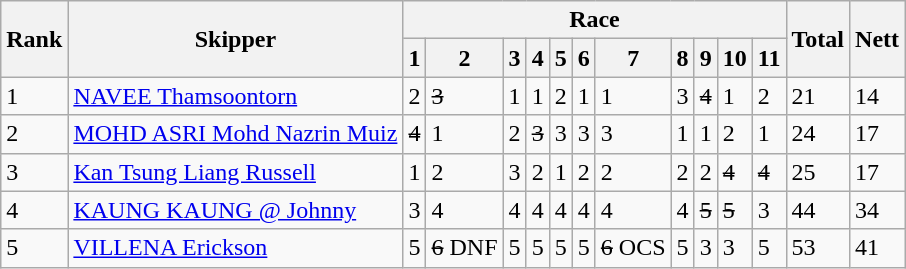<table class=wikitable>
<tr>
<th rowspan="2">Rank</th>
<th rowspan="2">Skipper</th>
<th colspan="11">Race</th>
<th rowspan="2">Total</th>
<th rowspan="2">Nett</th>
</tr>
<tr>
<th>1</th>
<th>2</th>
<th>3</th>
<th>4</th>
<th>5</th>
<th>6</th>
<th>7</th>
<th>8</th>
<th>9</th>
<th>10</th>
<th>11</th>
</tr>
<tr>
<td>1</td>
<td> <a href='#'>NAVEE Thamsoontorn</a></td>
<td>2</td>
<td><s>3</s></td>
<td>1</td>
<td>1</td>
<td>2</td>
<td>1</td>
<td>1</td>
<td>3</td>
<td><s>4</s></td>
<td>1</td>
<td>2</td>
<td>21</td>
<td>14</td>
</tr>
<tr>
<td>2</td>
<td> <a href='#'>MOHD ASRI Mohd Nazrin Muiz</a></td>
<td><s>4</s></td>
<td>1</td>
<td>2</td>
<td><s>3</s></td>
<td>3</td>
<td>3</td>
<td>3</td>
<td>1</td>
<td>1</td>
<td>2</td>
<td>1</td>
<td>24</td>
<td>17</td>
</tr>
<tr>
<td>3</td>
<td> <a href='#'>Kan Tsung Liang Russell</a></td>
<td>1</td>
<td>2</td>
<td>3</td>
<td>2</td>
<td>1</td>
<td>2</td>
<td>2</td>
<td>2</td>
<td>2</td>
<td><s>4</s></td>
<td><s>4</s></td>
<td>25</td>
<td>17</td>
</tr>
<tr>
<td>4</td>
<td> <a href='#'>KAUNG KAUNG @ Johnny</a></td>
<td>3</td>
<td>4</td>
<td>4</td>
<td>4</td>
<td>4</td>
<td>4</td>
<td>4</td>
<td>4</td>
<td><s>5</s></td>
<td><s>5</s></td>
<td>3</td>
<td>44</td>
<td>34</td>
</tr>
<tr>
<td>5</td>
<td> <a href='#'>VILLENA Erickson</a></td>
<td>5</td>
<td><s>6</s> DNF</td>
<td>5</td>
<td>5</td>
<td>5</td>
<td>5</td>
<td><s>6</s> OCS</td>
<td>5</td>
<td>3</td>
<td>3</td>
<td>5</td>
<td>53</td>
<td>41</td>
</tr>
</table>
